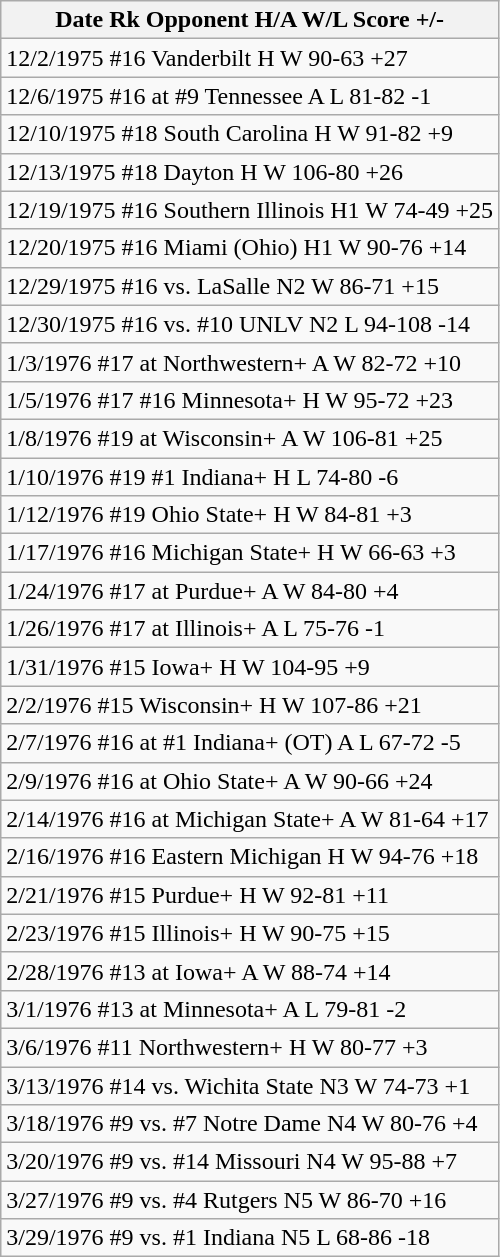<table class="wikitable">
<tr>
<th>Date Rk Opponent H/A W/L Score +/-</th>
</tr>
<tr>
<td>12/2/1975 #16 Vanderbilt H W 90-63 +27</td>
</tr>
<tr>
<td>12/6/1975 #16 at #9 Tennessee A L 81-82 -1</td>
</tr>
<tr>
<td>12/10/1975 #18 South Carolina H W 91-82 +9</td>
</tr>
<tr>
<td>12/13/1975 #18 Dayton H W 106-80 +26</td>
</tr>
<tr>
<td>12/19/1975 #16 Southern Illinois H1 W 74-49 +25</td>
</tr>
<tr>
<td>12/20/1975 #16 Miami (Ohio) H1 W 90-76 +14</td>
</tr>
<tr>
<td>12/29/1975 #16 vs. LaSalle N2 W 86-71 +15</td>
</tr>
<tr>
<td>12/30/1975 #16 vs. #10 UNLV N2 L 94-108 -14</td>
</tr>
<tr>
<td>1/3/1976 #17 at Northwestern+ A W 82-72 +10</td>
</tr>
<tr>
<td>1/5/1976 #17 #16 Minnesota+ H W 95-72 +23</td>
</tr>
<tr>
<td>1/8/1976 #19 at Wisconsin+ A W 106-81 +25</td>
</tr>
<tr>
<td>1/10/1976 #19 #1 Indiana+ H L 74-80 -6</td>
</tr>
<tr>
<td>1/12/1976 #19 Ohio State+ H W 84-81 +3</td>
</tr>
<tr>
<td>1/17/1976 #16 Michigan State+ H W 66-63 +3</td>
</tr>
<tr>
<td>1/24/1976 #17 at Purdue+ A W 84-80 +4</td>
</tr>
<tr>
<td>1/26/1976 #17 at Illinois+ A L 75-76 -1</td>
</tr>
<tr>
<td>1/31/1976 #15 Iowa+ H W 104-95 +9</td>
</tr>
<tr>
<td>2/2/1976 #15 Wisconsin+ H W 107-86 +21</td>
</tr>
<tr>
<td>2/7/1976 #16 at #1 Indiana+ (OT) A L 67-72 -5</td>
</tr>
<tr>
<td>2/9/1976 #16 at Ohio State+ A W 90-66 +24</td>
</tr>
<tr>
<td>2/14/1976 #16 at Michigan State+ A W 81-64 +17</td>
</tr>
<tr>
<td>2/16/1976 #16 Eastern Michigan H W 94-76 +18</td>
</tr>
<tr>
<td>2/21/1976 #15 Purdue+ H W 92-81 +11</td>
</tr>
<tr>
<td>2/23/1976 #15 Illinois+ H W 90-75 +15</td>
</tr>
<tr>
<td>2/28/1976 #13 at Iowa+ A W 88-74 +14</td>
</tr>
<tr>
<td>3/1/1976 #13 at Minnesota+ A L 79-81 -2</td>
</tr>
<tr>
<td>3/6/1976 #11 Northwestern+ H W 80-77 +3</td>
</tr>
<tr>
<td>3/13/1976 #14 vs. Wichita State N3 W 74-73 +1</td>
</tr>
<tr>
<td>3/18/1976 #9 vs. #7 Notre Dame N4 W 80-76 +4</td>
</tr>
<tr>
<td>3/20/1976 #9 vs. #14 Missouri N4 W 95-88 +7</td>
</tr>
<tr>
<td>3/27/1976 #9 vs. #4 Rutgers N5 W 86-70 +16</td>
</tr>
<tr>
<td>3/29/1976 #9 vs. #1 Indiana N5 L 68-86 -18</td>
</tr>
</table>
